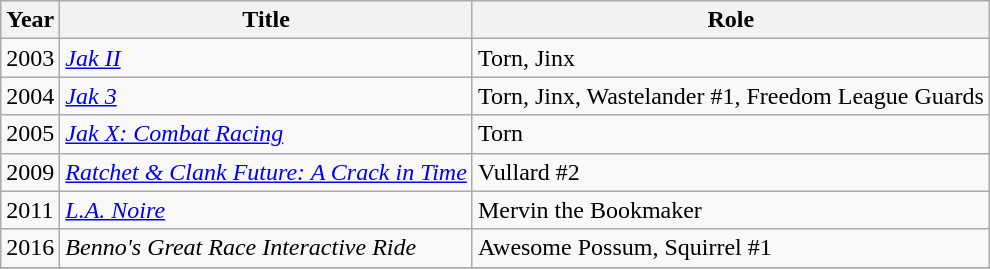<table class="wikitable sortable">
<tr>
<th>Year</th>
<th>Title</th>
<th>Role</th>
</tr>
<tr>
<td>2003</td>
<td><em><a href='#'>Jak II</a></em></td>
<td>Torn, Jinx</td>
</tr>
<tr>
<td>2004</td>
<td><em><a href='#'>Jak 3</a></em></td>
<td>Torn, Jinx, Wastelander #1, Freedom League Guards</td>
</tr>
<tr>
<td>2005</td>
<td><em><a href='#'>Jak X: Combat Racing</a></em></td>
<td>Torn</td>
</tr>
<tr>
<td>2009</td>
<td><em><a href='#'>Ratchet & Clank Future: A Crack in Time</a></em></td>
<td>Vullard #2</td>
</tr>
<tr>
<td>2011</td>
<td><em><a href='#'>L.A. Noire</a></em></td>
<td>Mervin the Bookmaker</td>
</tr>
<tr>
<td>2016</td>
<td><em>Benno's Great Race Interactive Ride</em></td>
<td>Awesome Possum, Squirrel #1</td>
</tr>
<tr>
</tr>
</table>
